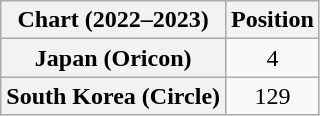<table class="wikitable sortable plainrowheaders" style="text-align:center">
<tr>
<th scope="col">Chart (2022–2023)</th>
<th scope="col">Position</th>
</tr>
<tr>
<th scope="row">Japan (Oricon)</th>
<td>4</td>
</tr>
<tr>
<th scope="row">South Korea (Circle)</th>
<td>129</td>
</tr>
</table>
